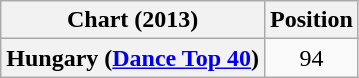<table class="wikitable plainrowheaders" style="text-align:center;">
<tr>
<th scope="col">Chart (2013)</th>
<th scope="col">Position</th>
</tr>
<tr>
<th scope="row">Hungary (<a href='#'>Dance Top 40</a>)</th>
<td>94</td>
</tr>
</table>
